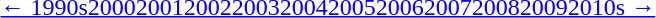<table id=toc class=toc summary=Contents>
<tr>
<th></th>
</tr>
<tr>
<td align=center><a href='#'>← 1990s</a><a href='#'>2000</a><a href='#'>2001</a><a href='#'>2002</a><a href='#'>2003</a><a href='#'>2004</a><a href='#'>2005</a><a href='#'>2006</a><a href='#'>2007</a><a href='#'>2008</a><a href='#'>2009</a><a href='#'>2010s →</a></td>
</tr>
</table>
